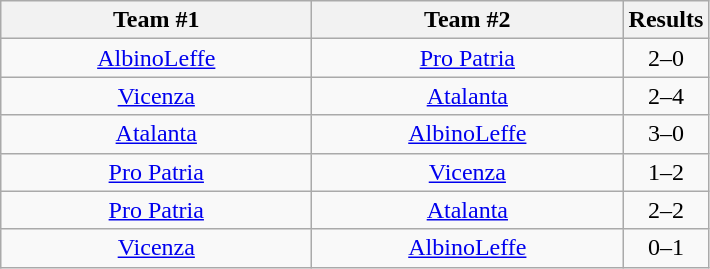<table class="wikitable" style="text-align:center">
<tr>
<th width=200>Team #1</th>
<th width=200>Team #2</th>
<th width=50>Results</th>
</tr>
<tr>
<td><a href='#'>AlbinoLeffe</a></td>
<td><a href='#'>Pro Patria</a></td>
<td>2–0</td>
</tr>
<tr>
<td><a href='#'>Vicenza</a></td>
<td><a href='#'>Atalanta</a></td>
<td>2–4</td>
</tr>
<tr>
<td><a href='#'>Atalanta</a></td>
<td><a href='#'>AlbinoLeffe</a></td>
<td>3–0</td>
</tr>
<tr>
<td><a href='#'>Pro Patria</a></td>
<td><a href='#'>Vicenza</a></td>
<td>1–2</td>
</tr>
<tr>
<td><a href='#'>Pro Patria</a></td>
<td><a href='#'>Atalanta</a></td>
<td>2–2</td>
</tr>
<tr>
<td><a href='#'>Vicenza</a></td>
<td><a href='#'>AlbinoLeffe</a></td>
<td>0–1</td>
</tr>
</table>
